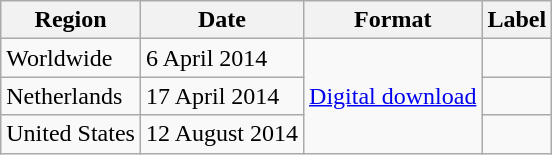<table class=wikitable>
<tr>
<th>Region</th>
<th>Date</th>
<th>Format</th>
<th>Label</th>
</tr>
<tr>
<td>Worldwide</td>
<td>6 April 2014</td>
<td rowspan="3"><a href='#'>Digital download</a></td>
<td></td>
</tr>
<tr>
<td>Netherlands</td>
<td>17 April 2014</td>
<td></td>
</tr>
<tr>
<td>United States</td>
<td>12 August 2014</td>
<td></td>
</tr>
</table>
